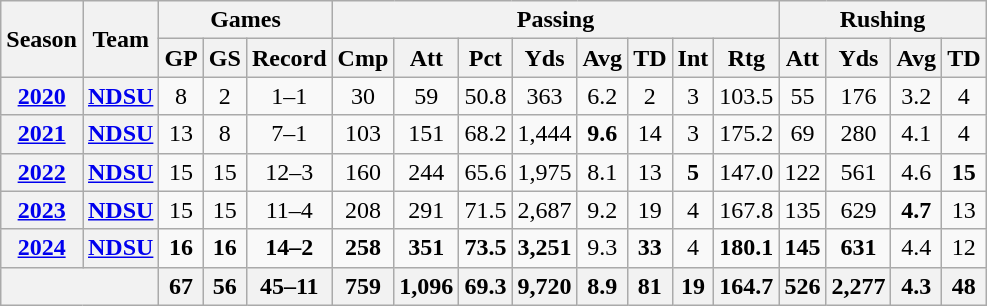<table class="wikitable" style="text-align:center;">
<tr>
<th rowspan="2">Season</th>
<th rowspan="2">Team</th>
<th colspan="3">Games</th>
<th colspan="8">Passing</th>
<th colspan="4">Rushing</th>
</tr>
<tr>
<th>GP</th>
<th>GS</th>
<th>Record</th>
<th>Cmp</th>
<th>Att</th>
<th>Pct</th>
<th>Yds</th>
<th>Avg</th>
<th>TD</th>
<th>Int</th>
<th>Rtg</th>
<th>Att</th>
<th>Yds</th>
<th>Avg</th>
<th>TD</th>
</tr>
<tr>
<th><a href='#'>2020</a></th>
<th><a href='#'>NDSU</a></th>
<td>8</td>
<td>2</td>
<td>1–1</td>
<td>30</td>
<td>59</td>
<td>50.8</td>
<td>363</td>
<td>6.2</td>
<td>2</td>
<td>3</td>
<td>103.5</td>
<td>55</td>
<td>176</td>
<td>3.2</td>
<td>4</td>
</tr>
<tr>
<th><a href='#'>2021</a></th>
<th><a href='#'>NDSU</a></th>
<td>13</td>
<td>8</td>
<td>7–1</td>
<td>103</td>
<td>151</td>
<td>68.2</td>
<td>1,444</td>
<td><strong>9.6</strong></td>
<td>14</td>
<td>3</td>
<td>175.2</td>
<td>69</td>
<td>280</td>
<td>4.1</td>
<td>4</td>
</tr>
<tr>
<th><a href='#'>2022</a></th>
<th><a href='#'>NDSU</a></th>
<td>15</td>
<td>15</td>
<td>12–3</td>
<td>160</td>
<td>244</td>
<td>65.6</td>
<td>1,975</td>
<td>8.1</td>
<td>13</td>
<td><strong>5</strong></td>
<td>147.0</td>
<td>122</td>
<td>561</td>
<td>4.6</td>
<td><strong>15</strong></td>
</tr>
<tr>
<th><a href='#'>2023</a></th>
<th><a href='#'>NDSU</a></th>
<td>15</td>
<td>15</td>
<td>11–4</td>
<td>208</td>
<td>291</td>
<td>71.5</td>
<td>2,687</td>
<td>9.2</td>
<td>19</td>
<td>4</td>
<td>167.8</td>
<td>135</td>
<td>629</td>
<td><strong>4.7</strong></td>
<td>13</td>
</tr>
<tr>
<th><a href='#'>2024</a></th>
<th><a href='#'>NDSU</a></th>
<td><strong>16</strong></td>
<td><strong>16</strong></td>
<td><strong>14–2</strong></td>
<td><strong>258</strong></td>
<td><strong>351</strong></td>
<td><strong>73.5</strong></td>
<td><strong>3,251</strong></td>
<td>9.3</td>
<td><strong>33</strong></td>
<td>4</td>
<td><strong>180.1</strong></td>
<td><strong>145</strong></td>
<td><strong>631</strong></td>
<td>4.4</td>
<td>12</td>
</tr>
<tr>
<th colspan="2"></th>
<th>67</th>
<th>56</th>
<th>45–11</th>
<th>759</th>
<th>1,096</th>
<th>69.3</th>
<th>9,720</th>
<th>8.9</th>
<th>81</th>
<th>19</th>
<th>164.7</th>
<th>526</th>
<th>2,277</th>
<th>4.3</th>
<th>48</th>
</tr>
</table>
